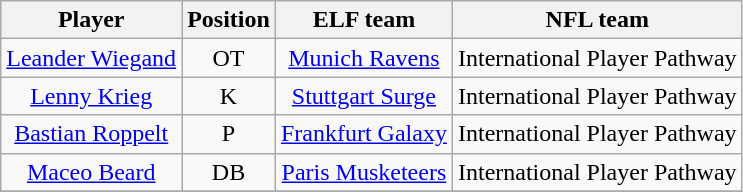<table class="wikitable sortable" style="text-align:center;">
<tr>
<th>Player</th>
<th>Position</th>
<th>ELF team</th>
<th>NFL team</th>
</tr>
<tr>
<td><a href='#'>Leander Wiegand</a></td>
<td>OT</td>
<td><a href='#'>Munich Ravens</a></td>
<td>International Player Pathway</td>
</tr>
<tr>
<td><a href='#'>Lenny Krieg</a></td>
<td>K</td>
<td><a href='#'>Stuttgart Surge</a></td>
<td>International Player Pathway</td>
</tr>
<tr>
<td><a href='#'>Bastian Roppelt</a></td>
<td>P</td>
<td><a href='#'>Frankfurt Galaxy</a></td>
<td>International Player Pathway</td>
</tr>
<tr>
<td><a href='#'>Maceo Beard</a></td>
<td>DB</td>
<td><a href='#'>Paris Musketeers</a></td>
<td>International Player Pathway</td>
</tr>
<tr>
</tr>
</table>
